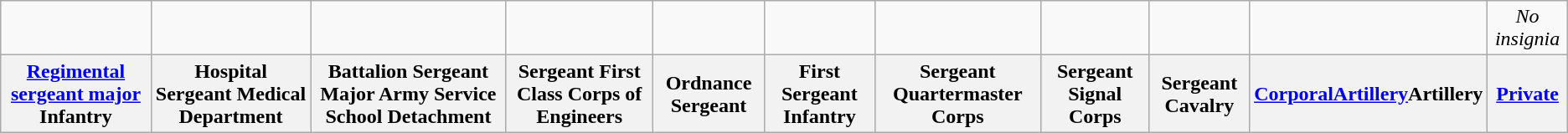<table class="wikitable" style="text-align:center">
<tr>
<td></td>
<td></td>
<td></td>
<td></td>
<td></td>
<td></td>
<td></td>
<td></td>
<td></td>
<td></td>
<td><em>No insignia</em></td>
</tr>
<tr>
<th><a href='#'>Regimental sergeant major</a> Infantry</th>
<th>Hospital Sergeant Medical Department</th>
<th>Battalion Sergeant Major Army Service School Detachment</th>
<th>Sergeant First Class Corps of Engineers</th>
<th>Ordnance Sergeant</th>
<th>First Sergeant Infantry</th>
<th>Sergeant Quartermaster Corps</th>
<th>Sergeant Signal Corps</th>
<th>Sergeant Cavalry</th>
<th><a href='#'>CorporalArtillery</a>Artillery</th>
<th><a href='#'>Private</a></th>
</tr>
</table>
